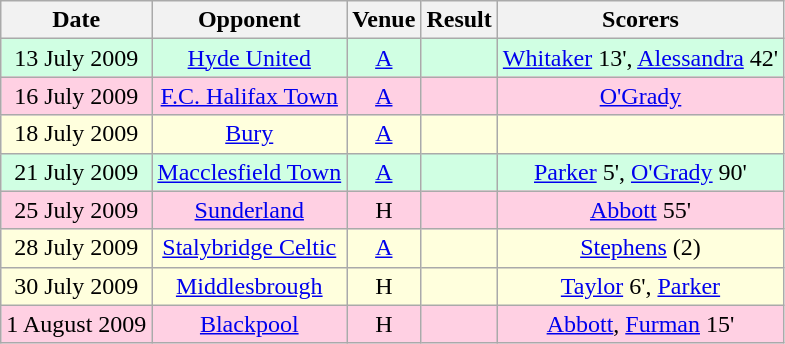<table class="wikitable sortable" style="text-align:center">
<tr>
<th>Date</th>
<th>Opponent</th>
<th>Venue</th>
<th>Result</th>
<th class="unsortable">Scorers</th>
</tr>
<tr bgcolor="#d0ffe3">
<td>13 July 2009</td>
<td><a href='#'>Hyde United</a></td>
<td><a href='#'>A</a></td>
<td></td>
<td><a href='#'>Whitaker</a> 13', <a href='#'>Alessandra</a> 42'</td>
</tr>
<tr bgcolor="#ffd0e3">
<td>16 July 2009</td>
<td><a href='#'>F.C. Halifax Town</a></td>
<td><a href='#'>A</a></td>
<td></td>
<td><a href='#'>O'Grady</a></td>
</tr>
<tr bgcolor="#ffffdd">
<td>18 July 2009</td>
<td><a href='#'>Bury</a></td>
<td><a href='#'>A</a></td>
<td></td>
<td></td>
</tr>
<tr bgcolor="#d0ffe3">
<td>21 July 2009</td>
<td><a href='#'>Macclesfield Town</a></td>
<td><a href='#'>A</a></td>
<td></td>
<td><a href='#'>Parker</a> 5', <a href='#'>O'Grady</a> 90'</td>
</tr>
<tr bgcolor="#ffd0e3">
<td>25 July 2009</td>
<td><a href='#'>Sunderland</a></td>
<td>H</td>
<td></td>
<td><a href='#'>Abbott</a> 55'</td>
</tr>
<tr bgcolor="#ffffdd">
<td>28 July 2009</td>
<td><a href='#'>Stalybridge Celtic</a></td>
<td><a href='#'>A</a></td>
<td></td>
<td><a href='#'>Stephens</a> (2)</td>
</tr>
<tr bgcolor="#ffffdd">
<td>30 July 2009</td>
<td><a href='#'>Middlesbrough</a></td>
<td>H</td>
<td></td>
<td><a href='#'>Taylor</a> 6', <a href='#'>Parker</a></td>
</tr>
<tr bgcolor="#ffd0e3">
<td>1 August 2009</td>
<td><a href='#'>Blackpool</a></td>
<td>H</td>
<td></td>
<td><a href='#'>Abbott</a>, <a href='#'>Furman</a> 15'</td>
</tr>
</table>
